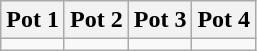<table class="wikitable">
<tr>
<th width=25%>Pot 1</th>
<th width=25%>Pot 2</th>
<th width=25%>Pot 3</th>
<th width=25%>Pot 4</th>
</tr>
<tr>
<td valign=top></td>
<td valign=top></td>
<td valign=top></td>
<td valign=top></td>
</tr>
</table>
